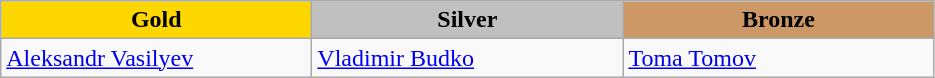<table class="wikitable" style="text-align:left">
<tr align="center">
<td width=200 bgcolor=gold><strong>Gold</strong></td>
<td width=200 bgcolor=silver><strong>Silver</strong></td>
<td width=200 bgcolor=CC9966><strong>Bronze</strong></td>
</tr>
<tr>
<td><a href='#'>Aleksandr Vasilyev</a><br><em></em></td>
<td><a href='#'>Vladimir Budko</a><br><em></em></td>
<td><a href='#'>Toma Tomov</a><br><em></em></td>
</tr>
</table>
